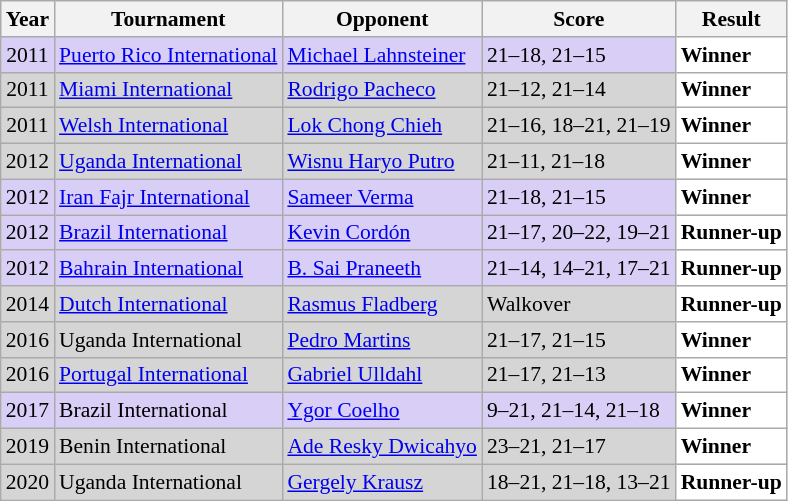<table class="sortable wikitable" style="font-size: 90%;">
<tr>
<th>Year</th>
<th>Tournament</th>
<th>Opponent</th>
<th>Score</th>
<th>Result</th>
</tr>
<tr style="background:#D8CEF6">
<td align="center">2011</td>
<td align="left"><a href='#'>Puerto Rico International</a></td>
<td align="left"> <a href='#'>Michael Lahnsteiner</a></td>
<td align="left">21–18, 21–15</td>
<td style="text-align:left; background:white"> <strong>Winner</strong></td>
</tr>
<tr style="background:#D5D5D5">
<td align="center">2011</td>
<td align="left"><a href='#'>Miami International</a></td>
<td align="left"> <a href='#'>Rodrigo Pacheco</a></td>
<td align="left">21–12, 21–14</td>
<td style="text-align:left; background:white"> <strong>Winner</strong></td>
</tr>
<tr style="background:#D5D5D5">
<td align="center">2011</td>
<td align="left"><a href='#'>Welsh International</a></td>
<td align="left"> <a href='#'>Lok Chong Chieh</a></td>
<td align="left">21–16, 18–21, 21–19</td>
<td style="text-align:left; background:white"> <strong>Winner</strong></td>
</tr>
<tr style="background:#D5D5D5">
<td align="center">2012</td>
<td align="left"><a href='#'>Uganda International</a></td>
<td align="left"> <a href='#'>Wisnu Haryo Putro</a></td>
<td align="left">21–11, 21–18</td>
<td style="text-align:left; background:white"> <strong>Winner</strong></td>
</tr>
<tr style="background:#D8CEF6">
<td align="center">2012</td>
<td align="left"><a href='#'>Iran Fajr International</a></td>
<td align="left"> <a href='#'>Sameer Verma</a></td>
<td align="left">21–18, 21–15</td>
<td style="text-align:left; background:white"> <strong>Winner</strong></td>
</tr>
<tr style="background:#D8CEF6">
<td align="center">2012</td>
<td align="left"><a href='#'>Brazil International</a></td>
<td align="left"> <a href='#'>Kevin Cordón</a></td>
<td align="left">21–17, 20–22, 19–21</td>
<td style="text-align:left; background:white"> <strong>Runner-up</strong></td>
</tr>
<tr style="background:#D8CEF6">
<td align="center">2012</td>
<td align="left"><a href='#'>Bahrain International</a></td>
<td align="left"> <a href='#'>B. Sai Praneeth</a></td>
<td align="left">21–14, 14–21, 17–21</td>
<td style="text-align:left; background:white"> <strong>Runner-up</strong></td>
</tr>
<tr style="background:#D5D5D5">
<td align="center">2014</td>
<td align="left"><a href='#'>Dutch International</a></td>
<td align="left"> <a href='#'>Rasmus Fladberg</a></td>
<td align="left">Walkover</td>
<td style="text-align:left; background:white"> <strong>Runner-up</strong></td>
</tr>
<tr style="background:#D5D5D5">
<td align="center">2016</td>
<td align="left">Uganda International</td>
<td align="left"> <a href='#'>Pedro Martins</a></td>
<td align="left">21–17, 21–15</td>
<td style="text-align:left; background:white"> <strong>Winner</strong></td>
</tr>
<tr style="background:#D5D5D5">
<td align="center">2016</td>
<td align="left"><a href='#'>Portugal International</a></td>
<td align="left"> <a href='#'>Gabriel Ulldahl</a></td>
<td align="left">21–17, 21–13</td>
<td style="text-align:left; background:white"> <strong>Winner</strong></td>
</tr>
<tr style="background:#D8CEF6">
<td align="center">2017</td>
<td align="left">Brazil International</td>
<td align="left"> <a href='#'>Ygor Coelho</a></td>
<td align="left">9–21, 21–14, 21–18</td>
<td style="text-align:left; background:white"> <strong>Winner</strong></td>
</tr>
<tr style="background:#D5D5D5">
<td align="center">2019</td>
<td align="left">Benin International</td>
<td align="left"> <a href='#'>Ade Resky Dwicahyo</a></td>
<td align="left">23–21, 21–17</td>
<td style="text-align:left; background:white"> <strong>Winner</strong></td>
</tr>
<tr style="background:#D5D5D5">
<td align="center">2020</td>
<td align="left">Uganda International</td>
<td align="left"> <a href='#'>Gergely Krausz</a></td>
<td align="left">18–21, 21–18, 13–21</td>
<td style="text-align:left; background:white"> <strong>Runner-up</strong></td>
</tr>
</table>
